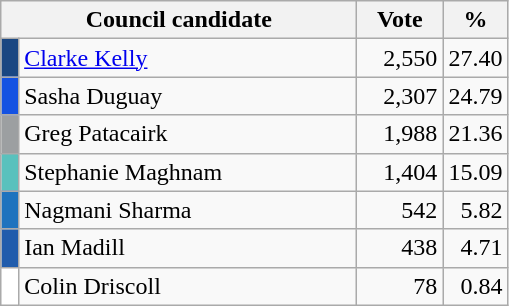<table class="wikitable">
<tr>
<th bgcolor="#DDDDFF" width="230px" colspan="2">Council candidate</th>
<th bgcolor="#DDDDFF" width="50px">Vote</th>
<th bgcolor="#DDDDFF" width="30px">%</th>
</tr>
<tr>
<td style="background-color:#1A4782;"></td>
<td style="text-align:left;"><a href='#'>Clarke Kelly</a></td>
<td style="text-align:right;">2,550</td>
<td style="text-align:right;">27.40</td>
</tr>
<tr>
<td style="background-color:#1452E2;"></td>
<td style="text-align:left;">Sasha Duguay</td>
<td style="text-align:right;">2,307</td>
<td style="text-align:right;">24.79</td>
</tr>
<tr>
<td style="background-color:#9C9FA1;"></td>
<td style="text-align:left;">Greg Patacairk</td>
<td style="text-align:right;">1,988</td>
<td style="text-align:right;">21.36</td>
</tr>
<tr>
<td style="background-color:#59c1bd;"></td>
<td style="text-align:left;">Stephanie Maghnam</td>
<td style="text-align:right;">1,404</td>
<td style="text-align:right;">15.09</td>
</tr>
<tr>
<td style="background-color:#1E73BE;"></td>
<td style="text-align:left;">Nagmani Sharma</td>
<td style="text-align:right;">542</td>
<td style="text-align:right;">5.82</td>
</tr>
<tr>
<td style="background-color:#205cac;"></td>
<td style="text-align:left;">Ian Madill</td>
<td style="text-align:right;">438</td>
<td style="text-align:right;">4.71</td>
</tr>
<tr>
<td style="background-color:#FFFFFF;"></td>
<td style="text-align:left;">Colin Driscoll</td>
<td style="text-align:right;">78</td>
<td style="text-align:right;">0.84</td>
</tr>
</table>
